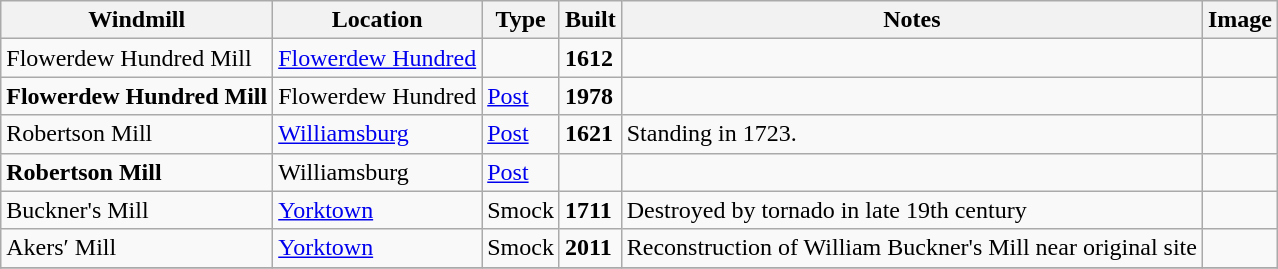<table class="wikitable">
<tr>
<th>Windmill</th>
<th>Location</th>
<th>Type</th>
<th>Built</th>
<th>Notes</th>
<th>Image</th>
</tr>
<tr>
<td>Flowerdew Hundred Mill</td>
<td><a href='#'>Flowerdew Hundred</a></td>
<td></td>
<td><strong>1612</strong></td>
<td></td>
<td></td>
</tr>
<tr>
<td><strong>Flowerdew Hundred Mill</strong></td>
<td>Flowerdew Hundred</td>
<td><a href='#'>Post</a></td>
<td><strong>1978</strong></td>
<td></td>
<td></td>
</tr>
<tr>
<td>Robertson Mill</td>
<td><a href='#'>Williamsburg</a></td>
<td><a href='#'>Post</a></td>
<td><strong>1621</strong></td>
<td>Standing in 1723.</td>
<td></td>
</tr>
<tr>
<td><strong>Robertson Mill</strong></td>
<td>Williamsburg</td>
<td><a href='#'>Post</a></td>
<td></td>
<td></td>
<td></td>
</tr>
<tr>
<td>Buckner's Mill</td>
<td><a href='#'>Yorktown</a></td>
<td>Smock</td>
<td><strong>1711</strong> </td>
<td>Destroyed by tornado in late 19th century</td>
<td></td>
</tr>
<tr>
<td>Akers′ Mill</td>
<td><a href='#'>Yorktown</a></td>
<td>Smock</td>
<td><strong>2011</strong> </td>
<td>Reconstruction of William Buckner's Mill near original site</td>
<td></td>
</tr>
<tr>
</tr>
</table>
